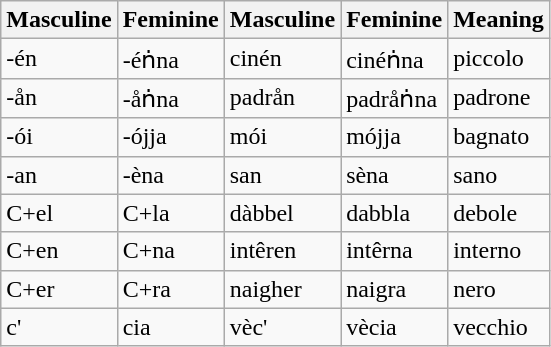<table class="wikitable">
<tr>
<th>Masculine</th>
<th>Feminine</th>
<th>Masculine</th>
<th>Feminine</th>
<th>Meaning</th>
</tr>
<tr>
<td>-én</td>
<td>-éṅna</td>
<td>cinén</td>
<td>cinéṅna</td>
<td>piccolo</td>
</tr>
<tr>
<td>-ån</td>
<td>-åṅna</td>
<td>padrån</td>
<td>padråṅna</td>
<td>padrone</td>
</tr>
<tr>
<td>-ói</td>
<td>-ójja</td>
<td>mói</td>
<td>mójja</td>
<td>bagnato</td>
</tr>
<tr>
<td>-an</td>
<td>-èna</td>
<td>san</td>
<td>sèna</td>
<td>sano</td>
</tr>
<tr>
<td>C+el</td>
<td>C+la</td>
<td>dàbbel</td>
<td>dabbla</td>
<td>debole</td>
</tr>
<tr>
<td>C+en</td>
<td>C+na</td>
<td>intêren</td>
<td>intêrna</td>
<td>interno</td>
</tr>
<tr>
<td>C+er</td>
<td>C+ra</td>
<td>naigher</td>
<td>naigra</td>
<td>nero</td>
</tr>
<tr>
<td>c'</td>
<td>cia</td>
<td>vèc'</td>
<td>vècia</td>
<td>vecchio</td>
</tr>
</table>
